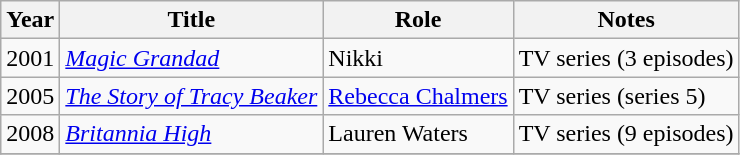<table class="wikitable sortable">
<tr>
<th>Year</th>
<th>Title</th>
<th>Role</th>
<th>Notes</th>
</tr>
<tr>
<td>2001</td>
<td><em><a href='#'>Magic Grandad</a></em></td>
<td>Nikki</td>
<td>TV series (3 episodes)</td>
</tr>
<tr>
<td>2005</td>
<td><em><a href='#'>The Story of Tracy Beaker</a></em></td>
<td><a href='#'>Rebecca Chalmers</a></td>
<td>TV series (series 5)</td>
</tr>
<tr>
<td>2008</td>
<td><em><a href='#'>Britannia High</a></em></td>
<td>Lauren Waters</td>
<td>TV series (9 episodes)</td>
</tr>
<tr>
</tr>
</table>
